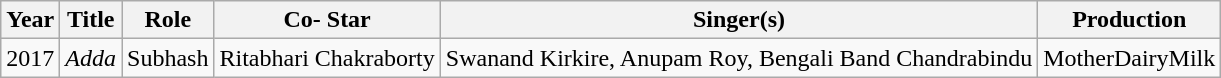<table class="wikitable sortable">
<tr>
<th>Year</th>
<th>Title</th>
<th>Role</th>
<th>Co- Star</th>
<th>Singer(s)</th>
<th>Production</th>
</tr>
<tr>
<td>2017</td>
<td><em>Adda</em></td>
<td>Subhash</td>
<td>Ritabhari Chakraborty</td>
<td>Swanand Kirkire, Anupam Roy, Bengali Band Chandrabindu</td>
<td>MotherDairyMilk</td>
</tr>
</table>
